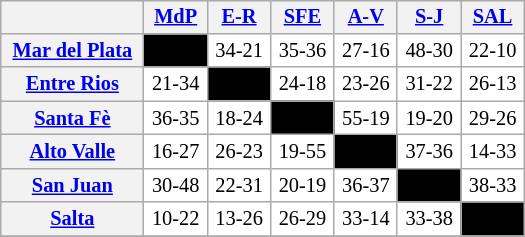<table align="left" width="350" cellspacing="0" cellpadding="3" style="background-color: #f9f9f9; font-size: 85%; text-align: center" class="wikitable">
<tr style="background:#00000;">
<th align="left"> </th>
<th><a href='#'>MdP</a></th>
<th><a href='#'>E-R</a></th>
<th><a href='#'>SFE</a></th>
<th><a href='#'>A-V</a></th>
<th><a href='#'>S-J</a></th>
<th><a href='#'>SAL</a></th>
</tr>
<tr ! style="background:#FFFFFF;">
<th><a href='#'>Mar del Plata</a></th>
<td style="background:#000000">––––</td>
<td>34-21</td>
<td>35-36</td>
<td>27-16</td>
<td>48-30</td>
<td>22-10</td>
</tr>
<tr ! style="background:#FFFFFF;">
<th><a href='#'>Entre Rios</a></th>
<td>21-34</td>
<td style="background:#000000">––––</td>
<td>24-18</td>
<td>23-26</td>
<td>31-22</td>
<td>26-13</td>
</tr>
<tr ! style="background:#FFFFFF;">
<th><a href='#'>Santa Fè</a></th>
<td>36-35</td>
<td>18-24</td>
<td style="background:#000000">––––</td>
<td>55-19</td>
<td>19-20</td>
<td>29-26</td>
</tr>
<tr ! style="background:#FFFFFF;">
<th><a href='#'>Alto Valle</a></th>
<td>16-27</td>
<td>26-23</td>
<td>19-55</td>
<td style="background:#000000">––––</td>
<td>37-36</td>
<td>14-33</td>
</tr>
<tr ! style="background:#FFFFFF;">
<th><a href='#'>San Juan</a></th>
<td>30-48</td>
<td>22-31</td>
<td>20-19</td>
<td>36-37</td>
<td style="background:#000000">––––</td>
<td>38-33</td>
</tr>
<tr ! style="background:#FFFFFF;">
<th><a href='#'>Salta</a></th>
<td>10-22</td>
<td>13-26</td>
<td>26-29</td>
<td>33-14</td>
<td>33-38</td>
<td style="background:#000000">––––</td>
</tr>
<tr>
</tr>
</table>
